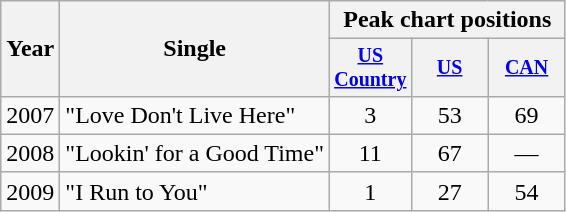<table class="wikitable" style="text-align:center;">
<tr>
<th rowspan="2">Year</th>
<th rowspan="2">Single</th>
<th colspan="3">Peak chart positions</th>
</tr>
<tr style="font-size:smaller;">
<th style="width:45px;"><a href='#'>US Country</a></th>
<th style="width:45px;"><a href='#'>US</a></th>
<th style="width:45px;"><a href='#'>CAN</a></th>
</tr>
<tr>
<td>2007</td>
<td style="text-align:left;">"Love Don't Live Here"</td>
<td>3</td>
<td>53</td>
<td>69</td>
</tr>
<tr>
<td>2008</td>
<td style="text-align:left;">"Lookin' for a Good Time"</td>
<td>11</td>
<td>67</td>
<td>—</td>
</tr>
<tr>
<td>2009</td>
<td style="text-align:left;">"I Run to You"</td>
<td>1</td>
<td>27</td>
<td>54</td>
</tr>
</table>
